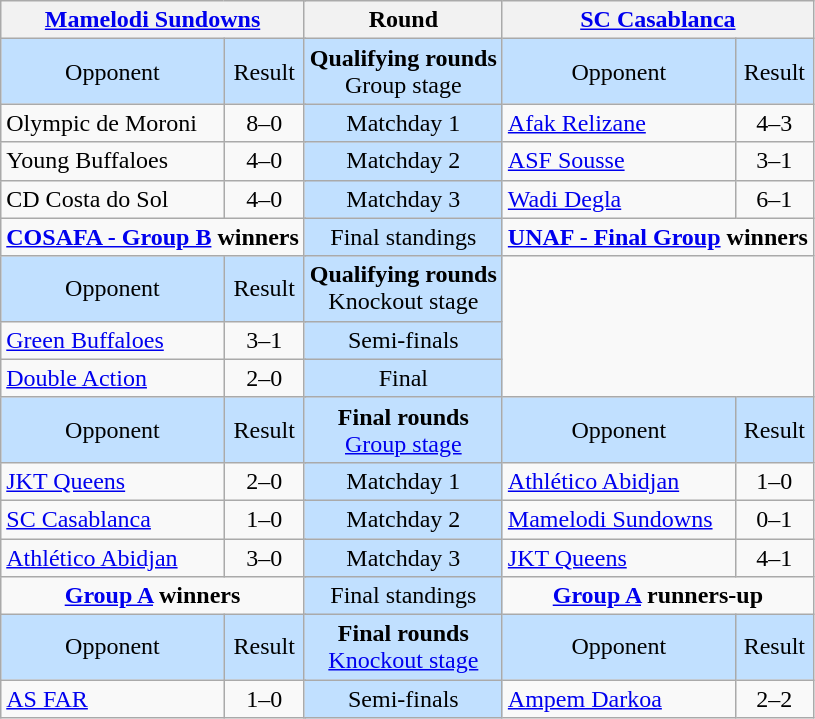<table class="wikitable" style="text-align:center">
<tr>
<th colspan="4"> <a href='#'>Mamelodi Sundowns</a></th>
<th>Round</th>
<th colspan="4"> <a href='#'>SC Casablanca</a></th>
</tr>
<tr style="background:#C1E0FF">
<td>Opponent</td>
<td colspan="3">Result</td>
<td><strong>Qualifying rounds</strong><br>Group stage</td>
<td>Opponent</td>
<td colspan="3">Result</td>
</tr>
<tr>
<td style="text-align:left"> Olympic de Moroni</td>
<td colspan="3">8–0</td>
<td style="background:#C1E0FF">Matchday 1</td>
<td style="text-align:left"> <a href='#'>Afak Relizane</a></td>
<td colspan="3">4–3</td>
</tr>
<tr>
<td style="text-align:left"> Young Buffaloes</td>
<td colspan="3">4–0</td>
<td style="background:#C1E0FF">Matchday 2</td>
<td style="text-align:left"> <a href='#'>ASF Sousse</a></td>
<td colspan="3">3–1</td>
</tr>
<tr>
<td style="text-align:left"> CD Costa do Sol</td>
<td colspan="3">4–0</td>
<td style="background:#C1E0FF">Matchday 3</td>
<td style="text-align:left"> <a href='#'>Wadi Degla</a></td>
<td colspan="3">6–1</td>
</tr>
<tr>
<td colspan="4" style="vertical-align:top"><strong><a href='#'>COSAFA - Group B</a> winners</strong><br><div>

</div></td>
<td style="background:#C1E0FF">Final standings</td>
<td colspan="4" style="vertical-align:top"><strong><a href='#'>UNAF - Final Group</a> winners</strong><br><div>

</div></td>
</tr>
<tr style="background:#C1E0FF">
<td>Opponent</td>
<td colspan="3">Result</td>
<td><strong>Qualifying rounds</strong><br>Knockout stage</td>
</tr>
<tr>
<td style="text-align:left"> <a href='#'>Green Buffaloes</a></td>
<td colspan="3">3–1</td>
<td style="background:#C1E0FF">Semi-finals</td>
</tr>
<tr>
<td style="text-align:left"> <a href='#'>Double Action</a></td>
<td colspan="3">2–0</td>
<td style="background:#C1E0FF">Final</td>
</tr>
<tr style="background:#C1E0FF">
<td>Opponent</td>
<td colspan="3">Result</td>
<td><strong>Final rounds</strong><br><a href='#'>Group stage</a></td>
<td>Opponent</td>
<td colspan="3">Result</td>
</tr>
<tr>
<td style="text-align:left"> <a href='#'>JKT Queens</a></td>
<td colspan="3">2–0</td>
<td style="background:#C1E0FF">Matchday 1</td>
<td style="text-align:left"> <a href='#'>Athlético Abidjan</a></td>
<td colspan="3">1–0</td>
</tr>
<tr>
<td style="text-align:left"> <a href='#'>SC Casablanca</a></td>
<td colspan="3">1–0</td>
<td style="background:#C1E0FF">Matchday 2</td>
<td style="text-align:left"> <a href='#'>Mamelodi Sundowns</a></td>
<td colspan="3">0–1</td>
</tr>
<tr>
<td style="text-align:left"> <a href='#'>Athlético Abidjan</a></td>
<td colspan="3">3–0</td>
<td style="background:#C1E0FF">Matchday 3</td>
<td style="text-align:left"> <a href='#'>JKT Queens</a></td>
<td colspan="3">4–1</td>
</tr>
<tr>
<td colspan="4" style="vertical-align:top"><strong><a href='#'>Group A</a> winners</strong><br><div></div></td>
<td style="background:#C1E0FF">Final standings</td>
<td colspan="4" style="vertical-align:top"><strong><a href='#'>Group A</a> runners-up</strong><br><div></div></td>
</tr>
<tr style="background:#C1E0FF">
<td>Opponent</td>
<td colspan="3">Result</td>
<td><strong>Final rounds</strong><br><a href='#'>Knockout stage</a></td>
<td>Opponent</td>
<td colspan="3">Result</td>
</tr>
<tr>
<td style="text-align:left"> <a href='#'>AS FAR</a></td>
<td colspan="3">1–0</td>
<td style="background:#C1E0FF">Semi-finals</td>
<td style="text-align:left"> <a href='#'>Ampem Darkoa</a></td>
<td colspan="3">2–2 </td>
</tr>
</table>
